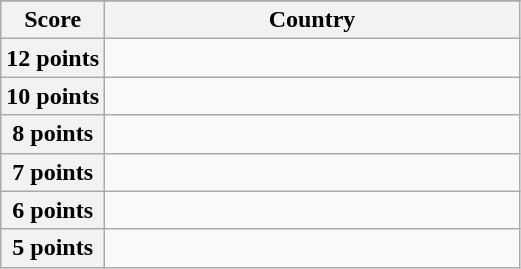<table class="wikitable">
<tr>
</tr>
<tr>
<th scope="col" width="20%">Score</th>
<th scope="col">Country</th>
</tr>
<tr>
<th scope="row">12 points</th>
<td></td>
</tr>
<tr>
<th scope="row">10 points</th>
<td></td>
</tr>
<tr>
<th scope="row">8 points</th>
<td></td>
</tr>
<tr>
<th scope="row">7 points</th>
<td></td>
</tr>
<tr>
<th scope="row">6 points</th>
<td></td>
</tr>
<tr>
<th scope="row">5 points</th>
<td></td>
</tr>
</table>
